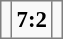<table bgcolor="#f9f9f9" cellpadding="3" cellspacing="0" border="1" style="font-size: 95%; border: gray solid 1px; border-collapse: collapse; background: #f9f9f9;">
<tr>
<td><strong></strong></td>
<td align="center"><strong>7:2</strong></td>
<td></td>
</tr>
</table>
